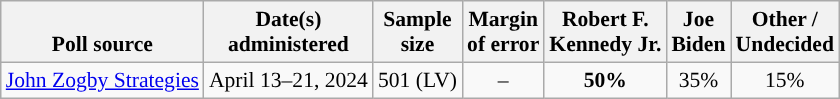<table class="wikitable sortable mw-datatable" style="font-size:90%;text-align:center;line-height:17px">
<tr valign=bottom>
<th>Poll source</th>
<th>Date(s)<br>administered</th>
<th>Sample<br>size</th>
<th>Margin<br>of error</th>
<th class="unsortable">Robert F.<br>Kennedy Jr.<br></th>
<th class="unsortable">Joe<br>Biden<br></th>
<th class="unsortable">Other /<br>Undecided</th>
</tr>
<tr>
<td style="text-align:left;"><a href='#'>John Zogby Strategies</a></td>
<td data-sort-value="2024-05-01">April 13–21, 2024</td>
<td>501 (LV)</td>
<td>–</td>
<td style="background-color:"><strong>50%</strong></td>
<td>35%</td>
<td>15%</td>
</tr>
</table>
